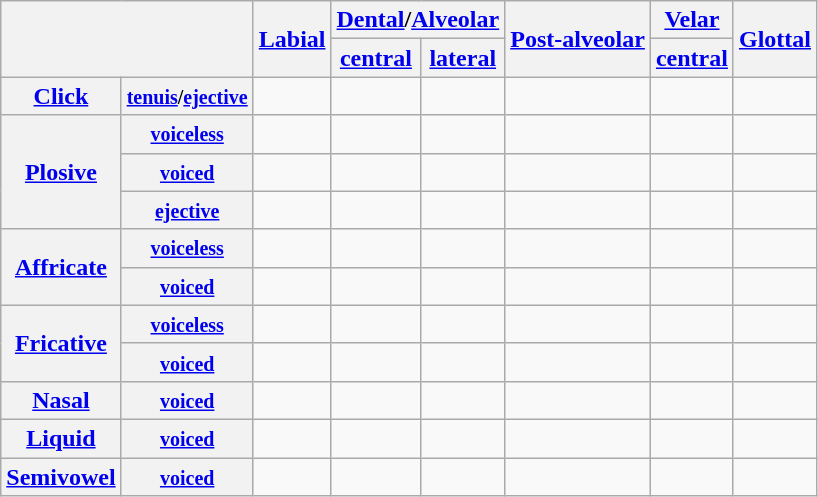<table class="wikitable">
<tr>
<th colspan="2" rowspan="2"></th>
<th rowspan="2"><a href='#'>Labial</a></th>
<th colspan="2"><a href='#'>Dental</a>/<a href='#'>Alveolar</a></th>
<th rowspan="2"><a href='#'>Post-alveolar</a></th>
<th><a href='#'>Velar</a></th>
<th rowspan="2"><a href='#'>Glottal</a></th>
</tr>
<tr class="small">
<th><a href='#'>central</a></th>
<th><a href='#'>lateral</a></th>
<th><a href='#'>central</a></th>
</tr>
<tr>
<th><a href='#'>Click</a></th>
<th><small><a href='#'>tenuis</a>/<a href='#'>ejective</a></small></th>
<td></td>
<td> </td>
<td> </td>
<td> </td>
<td></td>
<td></td>
</tr>
<tr>
<th rowspan="3"><a href='#'>Plosive</a></th>
<th><small><a href='#'>voiceless</a></small></th>
<td></td>
<td></td>
<td></td>
<td></td>
<td></td>
<td></td>
</tr>
<tr>
<th><small><a href='#'>voiced</a></small></th>
<td></td>
<td></td>
<td></td>
<td></td>
<td></td>
<td></td>
</tr>
<tr>
<th><small><a href='#'>ejective</a></small></th>
<td></td>
<td></td>
<td></td>
<td></td>
<td> </td>
<td></td>
</tr>
<tr>
<th rowspan="2"><a href='#'>Affricate</a></th>
<th><small><a href='#'>voiceless</a></small></th>
<td></td>
<td></td>
<td></td>
<td> </td>
<td></td>
<td></td>
</tr>
<tr>
<th><small><a href='#'>voiced</a></small></th>
<td></td>
<td></td>
<td></td>
<td> </td>
<td></td>
<td></td>
</tr>
<tr>
<th rowspan="2"><a href='#'>Fricative</a></th>
<th><small><a href='#'>voiceless</a></small></th>
<td></td>
<td></td>
<td> </td>
<td> </td>
<td> </td>
<td> </td>
</tr>
<tr>
<th><small><a href='#'>voiced</a></small></th>
<td></td>
<td></td>
<td></td>
<td></td>
<td></td>
<td></td>
</tr>
<tr>
<th><a href='#'>Nasal</a></th>
<th><small><a href='#'>voiced</a></small></th>
<td></td>
<td></td>
<td></td>
<td></td>
<td> </td>
<td></td>
</tr>
<tr>
<th><a href='#'>Liquid</a></th>
<th><small><a href='#'>voiced</a></small></th>
<td></td>
<td></td>
<td></td>
<td></td>
<td></td>
<td></td>
</tr>
<tr>
<th><a href='#'>Semivowel</a></th>
<th><small><a href='#'>voiced</a></small></th>
<td></td>
<td></td>
<td></td>
<td> </td>
<td></td>
<td></td>
</tr>
</table>
